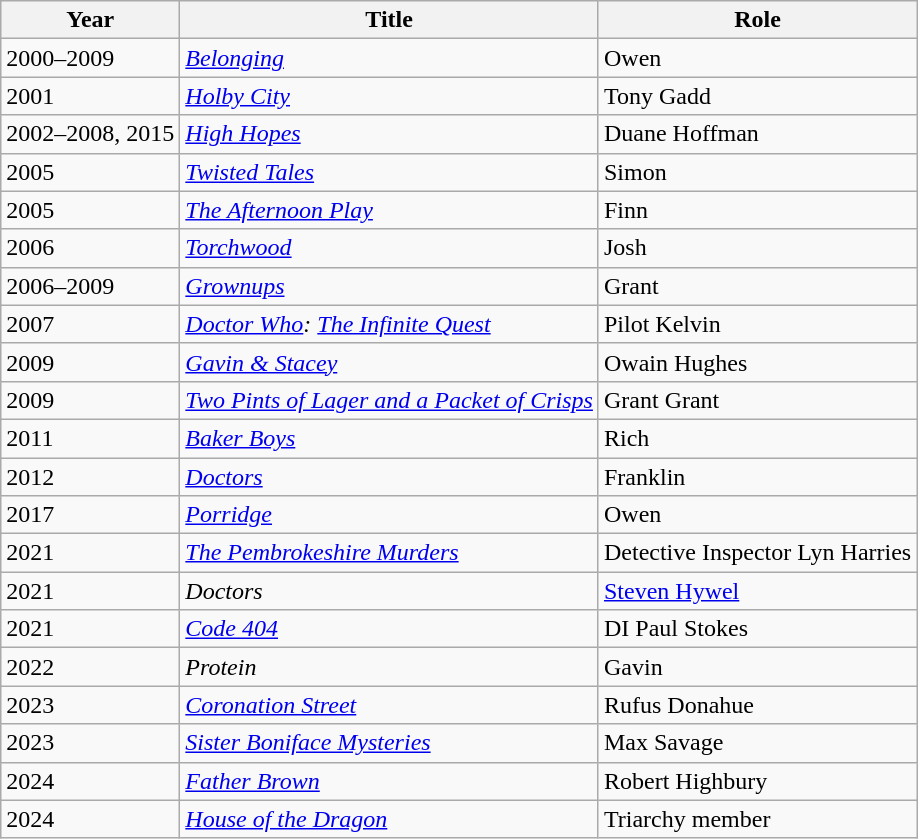<table class="wikitable">
<tr>
<th style = background#FFFFFF:">Year</th>
<th style = background#FFFFFF:">Title</th>
<th style = background#FFFFFF:">Role</th>
</tr>
<tr 2014 drifters E4>
<td>2000–2009</td>
<td><em><a href='#'>Belonging</a></em></td>
<td>Owen</td>
</tr>
<tr>
<td>2001</td>
<td><em><a href='#'>Holby City</a></em></td>
<td>Tony Gadd</td>
</tr>
<tr>
<td>2002–2008, 2015</td>
<td><em><a href='#'>High Hopes</a></em></td>
<td>Duane Hoffman</td>
</tr>
<tr>
<td>2005</td>
<td><em><a href='#'>Twisted Tales</a></em></td>
<td>Simon</td>
</tr>
<tr>
<td>2005</td>
<td><em><a href='#'>The Afternoon Play</a></em></td>
<td>Finn</td>
</tr>
<tr>
<td>2006</td>
<td><em><a href='#'>Torchwood</a></em></td>
<td>Josh</td>
</tr>
<tr>
<td>2006–2009</td>
<td><em><a href='#'>Grownups</a></em></td>
<td>Grant</td>
</tr>
<tr>
<td>2007</td>
<td><em><a href='#'>Doctor Who</a>: <a href='#'>The Infinite Quest</a></em></td>
<td>Pilot Kelvin</td>
</tr>
<tr>
<td>2009</td>
<td><em><a href='#'>Gavin & Stacey</a></em></td>
<td>Owain Hughes</td>
</tr>
<tr>
<td>2009</td>
<td><em><a href='#'>Two Pints of Lager and a Packet of Crisps</a></em></td>
<td>Grant Grant</td>
</tr>
<tr>
<td>2011</td>
<td><em><a href='#'>Baker Boys</a></em></td>
<td>Rich</td>
</tr>
<tr>
<td>2012</td>
<td><em><a href='#'>Doctors</a></em></td>
<td>Franklin</td>
</tr>
<tr>
<td>2017</td>
<td><em><a href='#'>Porridge</a></em></td>
<td>Owen</td>
</tr>
<tr>
<td>2021</td>
<td><em><a href='#'>The Pembrokeshire Murders</a></em></td>
<td>Detective Inspector Lyn Harries</td>
</tr>
<tr>
<td>2021</td>
<td><em>Doctors</em></td>
<td><a href='#'>Steven Hywel</a></td>
</tr>
<tr>
<td>2021</td>
<td><em><a href='#'>Code 404</a></em></td>
<td>DI Paul Stokes</td>
</tr>
<tr>
<td>2022</td>
<td><em>Protein</em></td>
<td>Gavin</td>
</tr>
<tr>
<td>2023</td>
<td><em><a href='#'>Coronation Street</a></em></td>
<td>Rufus Donahue</td>
</tr>
<tr>
<td>2023</td>
<td><em><a href='#'>Sister Boniface Mysteries</a></em></td>
<td>Max Savage</td>
</tr>
<tr>
<td>2024</td>
<td><em><a href='#'>Father Brown</a></em></td>
<td>Robert Highbury</td>
</tr>
<tr>
<td>2024</td>
<td><em><a href='#'>House of the Dragon</a></em></td>
<td>Triarchy member</td>
</tr>
</table>
